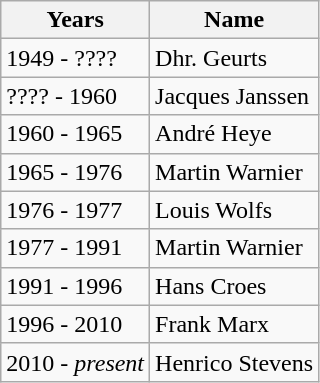<table class="wikitable">
<tr>
<th>Years</th>
<th>Name</th>
</tr>
<tr>
<td>1949 - ????</td>
<td>Dhr. Geurts</td>
</tr>
<tr>
<td>???? - 1960</td>
<td>Jacques Janssen</td>
</tr>
<tr>
<td>1960 - 1965</td>
<td>André Heye</td>
</tr>
<tr>
<td>1965 - 1976</td>
<td>Martin Warnier</td>
</tr>
<tr>
<td>1976 - 1977</td>
<td>Louis Wolfs</td>
</tr>
<tr>
<td>1977 - 1991</td>
<td>Martin Warnier</td>
</tr>
<tr>
<td>1991 - 1996</td>
<td>Hans Croes</td>
</tr>
<tr>
<td>1996 - 2010</td>
<td>Frank Marx</td>
</tr>
<tr>
<td>2010 - <em>present</em></td>
<td>Henrico Stevens</td>
</tr>
</table>
